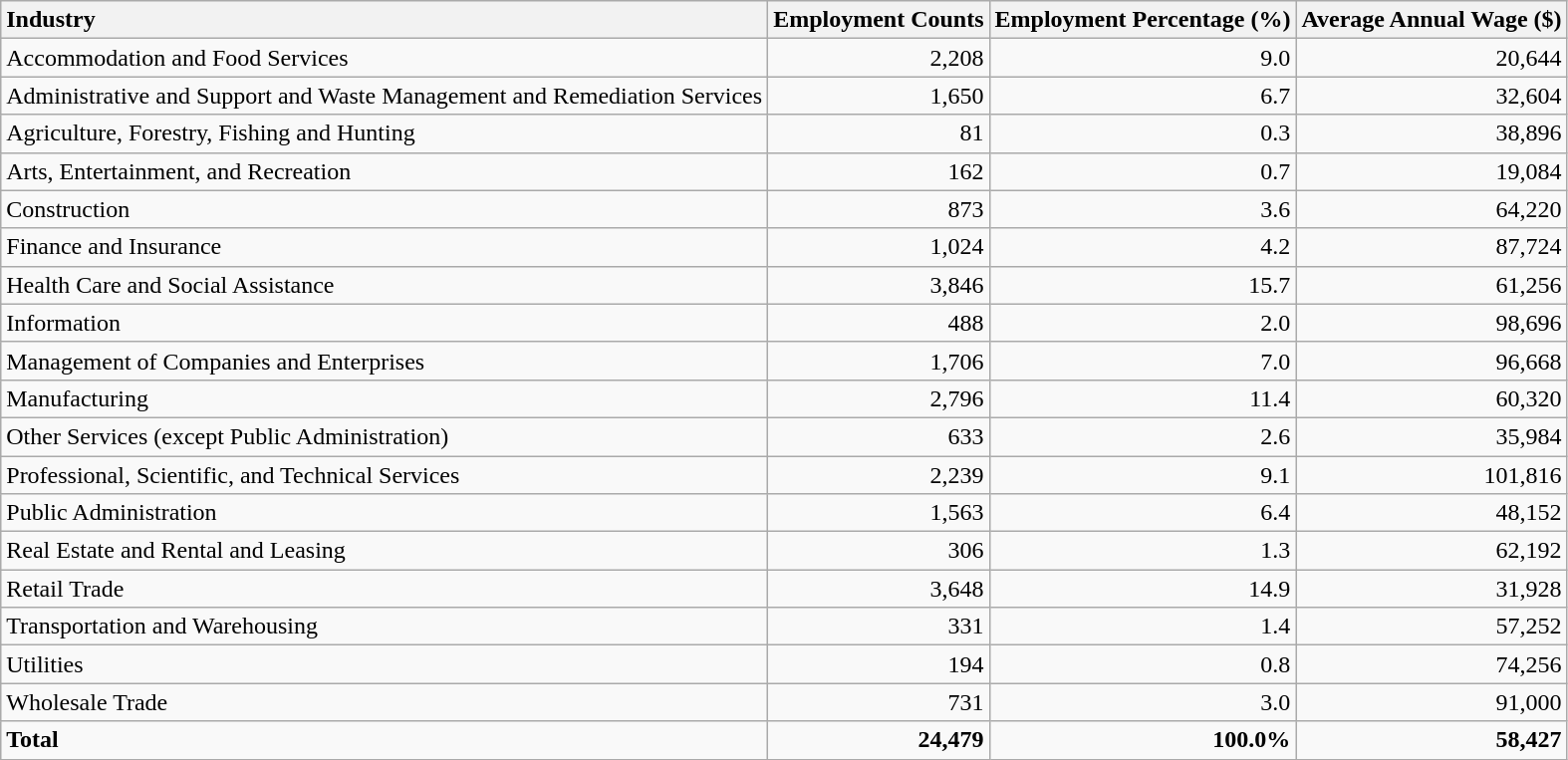<table class="wikitable sortable">
<tr>
<th style="text-align:left;">Industry</th>
<th style="text-align:right;">Employment Counts</th>
<th style="text-align:right;">Employment Percentage (%)</th>
<th style="text-align:right;">Average Annual Wage ($)</th>
</tr>
<tr>
<td style="text-align:left;">Accommodation and Food Services</td>
<td style="text-align:right;">2,208</td>
<td style="text-align:right;">9.0</td>
<td style="text-align:right;">20,644</td>
</tr>
<tr>
<td style="text-align:left;">Administrative and Support and Waste Management and Remediation Services</td>
<td style="text-align:right;">1,650</td>
<td style="text-align:right;">6.7</td>
<td style="text-align:right;">32,604</td>
</tr>
<tr>
<td style="text-align:left;">Agriculture, Forestry, Fishing and Hunting</td>
<td style="text-align:right;">81</td>
<td style="text-align:right;">0.3</td>
<td style="text-align:right;">38,896</td>
</tr>
<tr>
<td style="text-align:left;">Arts, Entertainment, and Recreation</td>
<td style="text-align:right;">162</td>
<td style="text-align:right;">0.7</td>
<td style="text-align:right;">19,084</td>
</tr>
<tr>
<td style="text-align:left;">Construction</td>
<td style="text-align:right;">873</td>
<td style="text-align:right;">3.6</td>
<td style="text-align:right;">64,220</td>
</tr>
<tr>
<td style="text-align:left;">Finance and Insurance</td>
<td style="text-align:right;">1,024</td>
<td style="text-align:right;">4.2</td>
<td style="text-align:right;">87,724</td>
</tr>
<tr>
<td style="text-align:left;">Health Care and Social Assistance</td>
<td style="text-align:right;">3,846</td>
<td style="text-align:right;">15.7</td>
<td style="text-align:right;">61,256</td>
</tr>
<tr>
<td style="text-align:left;">Information</td>
<td style="text-align:right;">488</td>
<td style="text-align:right;">2.0</td>
<td style="text-align:right;">98,696</td>
</tr>
<tr>
<td style="text-align:left;">Management of Companies and Enterprises</td>
<td style="text-align:right;">1,706</td>
<td style="text-align:right;">7.0</td>
<td style="text-align:right;">96,668</td>
</tr>
<tr>
<td style="text-align:left;">Manufacturing</td>
<td style="text-align:right;">2,796</td>
<td style="text-align:right;">11.4</td>
<td style="text-align:right;">60,320</td>
</tr>
<tr>
<td style="text-align:left;">Other Services (except Public Administration)</td>
<td style="text-align:right;">633</td>
<td style="text-align:right;">2.6</td>
<td style="text-align:right;">35,984</td>
</tr>
<tr>
<td style="text-align:left;">Professional, Scientific, and Technical Services</td>
<td style="text-align:right;">2,239</td>
<td style="text-align:right;">9.1</td>
<td style="text-align:right;">101,816</td>
</tr>
<tr>
<td style="text-align:left;">Public Administration</td>
<td style="text-align:right;">1,563</td>
<td style="text-align:right;">6.4</td>
<td style="text-align:right;">48,152</td>
</tr>
<tr>
<td style="text-align:left;">Real Estate and Rental and Leasing</td>
<td style="text-align:right;">306</td>
<td style="text-align:right;">1.3</td>
<td style="text-align:right;">62,192</td>
</tr>
<tr>
<td style="text-align:left;">Retail Trade</td>
<td style="text-align:right;">3,648</td>
<td style="text-align:right;">14.9</td>
<td style="text-align:right;">31,928</td>
</tr>
<tr>
<td style="text-align:left;">Transportation and Warehousing</td>
<td style="text-align:right;">331</td>
<td style="text-align:right;">1.4</td>
<td style="text-align:right;">57,252</td>
</tr>
<tr>
<td style="text-align:left;">Utilities</td>
<td style="text-align:right;">194</td>
<td style="text-align:right;">0.8</td>
<td style="text-align:right;">74,256</td>
</tr>
<tr>
<td style="text-align:left;">Wholesale Trade</td>
<td style="text-align:right;">731</td>
<td style="text-align:right;">3.0</td>
<td style="text-align:right;">91,000</td>
</tr>
<tr>
<td style="text-align:left; font-weight:bold;"><strong>Total</strong></td>
<td style="text-align:right; font-weight:bold;"><strong>24,479</strong></td>
<td style="text-align:right; font-weight:bold;"><strong>100.0%</strong></td>
<td style="text-align:right; font-weight:bold;"><strong>58,427</strong></td>
</tr>
</table>
